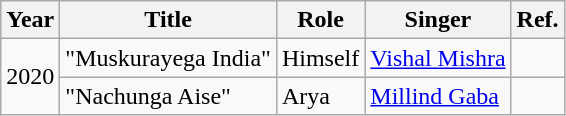<table class="wikitable sortable plainrowheaders" style="text-align: margin;">
<tr>
<th scope="col">Year</th>
<th scope="col">Title</th>
<th scope="col">Role</th>
<th scope="col">Singer</th>
<th>Ref.</th>
</tr>
<tr>
<td rowspan="2">2020</td>
<td>"Muskurayega India"</td>
<td>Himself</td>
<td><a href='#'>Vishal Mishra</a></td>
<td></td>
</tr>
<tr>
<td>"Nachunga Aise"</td>
<td>Arya</td>
<td><a href='#'>Millind Gaba</a></td>
<td></td>
</tr>
</table>
